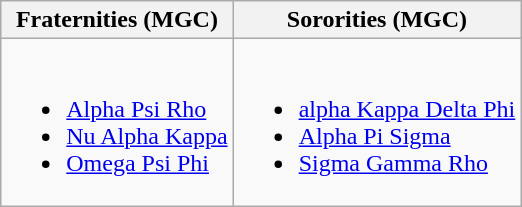<table class="wikitable">
<tr>
<th colspan="1">Fraternities (MGC)</th>
<th colspan="1">Sororities (MGC)</th>
</tr>
<tr>
<td style="vertical-align:top;"><br><ul><li><a href='#'>Alpha Psi Rho</a></li><li><a href='#'>Nu Alpha Kappa</a></li><li><a href='#'>Omega Psi Phi</a></li></ul></td>
<td style="vertical-align:top;"><br><ul><li><a href='#'>alpha Kappa Delta Phi</a></li><li><a href='#'>Alpha Pi Sigma</a></li><li><a href='#'>Sigma Gamma Rho</a></li></ul></td>
</tr>
</table>
